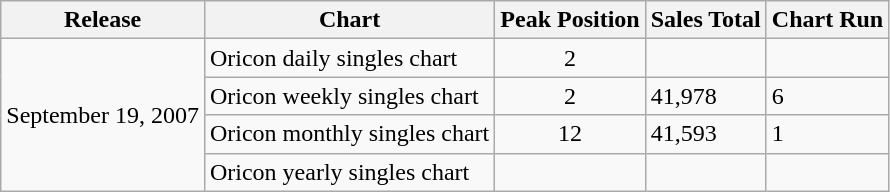<table class="wikitable">
<tr>
<th>Release</th>
<th>Chart</th>
<th>Peak Position</th>
<th>Sales Total</th>
<th>Chart Run</th>
</tr>
<tr>
<td rowspan="4">September 19, 2007</td>
<td>Oricon daily singles chart</td>
<td align="center">2</td>
<td></td>
<td></td>
</tr>
<tr>
<td>Oricon weekly singles chart</td>
<td align="center">2</td>
<td>41,978</td>
<td>6</td>
</tr>
<tr>
<td>Oricon monthly singles chart</td>
<td align="center">12</td>
<td>41,593</td>
<td>1</td>
</tr>
<tr>
<td>Oricon yearly singles chart</td>
<td align="center"></td>
<td></td>
<td></td>
</tr>
</table>
